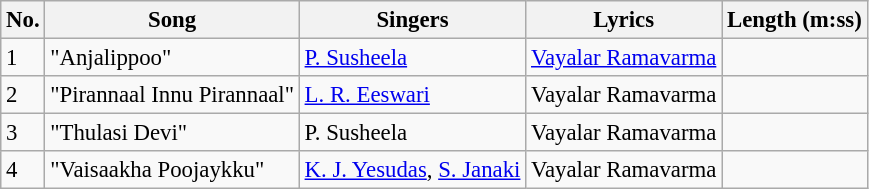<table class="wikitable" style="font-size:95%;">
<tr>
<th>No.</th>
<th>Song</th>
<th>Singers</th>
<th>Lyrics</th>
<th>Length (m:ss)</th>
</tr>
<tr>
<td>1</td>
<td>"Anjalippoo"</td>
<td><a href='#'>P. Susheela</a></td>
<td><a href='#'>Vayalar Ramavarma</a></td>
<td></td>
</tr>
<tr>
<td>2</td>
<td>"Pirannaal Innu Pirannaal"</td>
<td><a href='#'>L. R. Eeswari</a></td>
<td>Vayalar Ramavarma</td>
<td></td>
</tr>
<tr>
<td>3</td>
<td>"Thulasi Devi"</td>
<td>P. Susheela</td>
<td>Vayalar Ramavarma</td>
<td></td>
</tr>
<tr>
<td>4</td>
<td>"Vaisaakha Poojaykku"</td>
<td><a href='#'>K. J. Yesudas</a>, <a href='#'>S. Janaki</a></td>
<td>Vayalar Ramavarma</td>
<td></td>
</tr>
</table>
